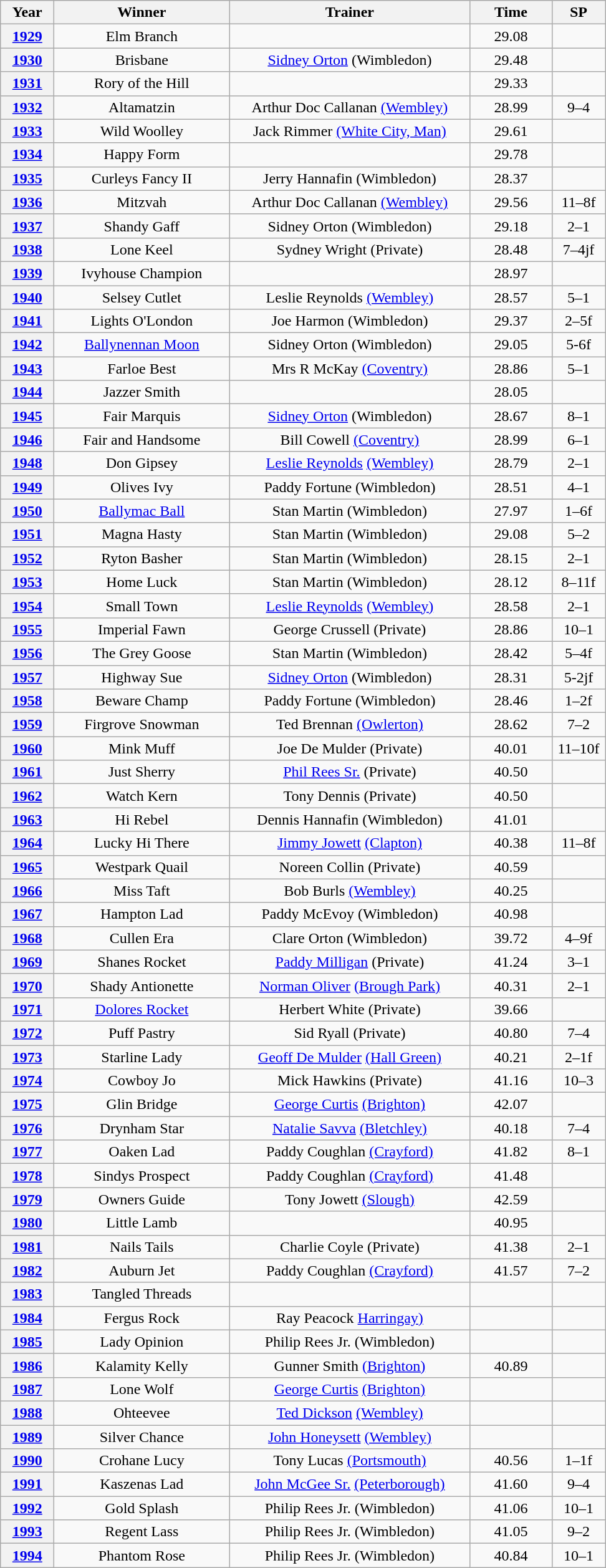<table class="wikitable collapsible collapsed" style="text-align:center">
<tr>
<th width=50>Year</th>
<th width=180>Winner</th>
<th width=250>Trainer</th>
<th width=80>Time</th>
<th width=50>SP</th>
</tr>
<tr>
<th><a href='#'>1929</a></th>
<td>Elm Branch</td>
<td></td>
<td>29.08</td>
<td></td>
</tr>
<tr>
<th><a href='#'>1930</a></th>
<td>Brisbane</td>
<td><a href='#'>Sidney Orton</a> (Wimbledon)</td>
<td>29.48</td>
<td></td>
</tr>
<tr>
<th><a href='#'>1931</a></th>
<td>Rory of the Hill</td>
<td></td>
<td>29.33</td>
<td></td>
</tr>
<tr>
<th><a href='#'>1932</a></th>
<td>Altamatzin</td>
<td>Arthur Doc Callanan <a href='#'>(Wembley)</a></td>
<td>28.99</td>
<td>9–4</td>
</tr>
<tr>
<th><a href='#'>1933</a></th>
<td>Wild Woolley</td>
<td>Jack Rimmer <a href='#'>(White City, Man)</a></td>
<td>29.61</td>
<td></td>
</tr>
<tr>
<th><a href='#'>1934</a></th>
<td>Happy Form</td>
<td></td>
<td>29.78</td>
<td></td>
</tr>
<tr>
<th><a href='#'>1935</a></th>
<td>Curleys Fancy II</td>
<td>Jerry Hannafin (Wimbledon)</td>
<td>28.37</td>
<td></td>
</tr>
<tr>
<th><a href='#'>1936</a></th>
<td>Mitzvah</td>
<td>Arthur Doc Callanan <a href='#'>(Wembley)</a></td>
<td>29.56</td>
<td>11–8f</td>
</tr>
<tr>
<th><a href='#'>1937</a></th>
<td>Shandy Gaff</td>
<td>Sidney Orton (Wimbledon)</td>
<td>29.18</td>
<td>2–1</td>
</tr>
<tr>
<th><a href='#'>1938</a></th>
<td>Lone Keel</td>
<td>Sydney Wright (Private)</td>
<td>28.48</td>
<td>7–4jf</td>
</tr>
<tr>
<th><a href='#'>1939</a></th>
<td>Ivyhouse Champion</td>
<td></td>
<td>28.97</td>
<td></td>
</tr>
<tr>
<th><a href='#'>1940</a></th>
<td>Selsey Cutlet</td>
<td>Leslie Reynolds <a href='#'>(Wembley)</a></td>
<td>28.57</td>
<td>5–1</td>
</tr>
<tr>
<th><a href='#'>1941</a></th>
<td>Lights O'London</td>
<td>Joe Harmon (Wimbledon)</td>
<td>29.37</td>
<td>2–5f</td>
</tr>
<tr>
<th><a href='#'>1942</a></th>
<td><a href='#'>Ballynennan Moon</a></td>
<td>Sidney Orton (Wimbledon)</td>
<td>29.05</td>
<td>5-6f</td>
</tr>
<tr>
<th><a href='#'>1943</a></th>
<td>Farloe Best</td>
<td>Mrs R McKay <a href='#'>(Coventry)</a></td>
<td>28.86</td>
<td>5–1</td>
</tr>
<tr>
<th><a href='#'>1944</a></th>
<td>Jazzer Smith</td>
<td></td>
<td>28.05</td>
<td></td>
</tr>
<tr>
<th><a href='#'>1945</a></th>
<td>Fair Marquis</td>
<td><a href='#'>Sidney Orton</a> (Wimbledon)</td>
<td>28.67</td>
<td>8–1</td>
</tr>
<tr>
<th><a href='#'>1946</a></th>
<td>Fair and Handsome</td>
<td>Bill Cowell <a href='#'>(Coventry)</a></td>
<td>28.99</td>
<td>6–1</td>
</tr>
<tr>
<th><a href='#'>1948</a></th>
<td>Don Gipsey</td>
<td><a href='#'>Leslie Reynolds</a> <a href='#'>(Wembley)</a></td>
<td>28.79</td>
<td>2–1</td>
</tr>
<tr>
<th><a href='#'>1949</a></th>
<td>Olives Ivy</td>
<td>Paddy Fortune (Wimbledon)</td>
<td>28.51</td>
<td>4–1</td>
</tr>
<tr>
<th><a href='#'>1950</a></th>
<td><a href='#'>Ballymac Ball</a></td>
<td>Stan Martin (Wimbledon)</td>
<td>27.97</td>
<td>1–6f</td>
</tr>
<tr>
<th><a href='#'>1951</a></th>
<td>Magna Hasty</td>
<td>Stan Martin (Wimbledon)</td>
<td>29.08</td>
<td>5–2</td>
</tr>
<tr>
<th><a href='#'>1952</a></th>
<td>Ryton Basher</td>
<td>Stan Martin (Wimbledon)</td>
<td>28.15</td>
<td>2–1</td>
</tr>
<tr>
<th><a href='#'>1953</a></th>
<td>Home Luck</td>
<td>Stan Martin (Wimbledon)</td>
<td>28.12</td>
<td>8–11f</td>
</tr>
<tr>
<th><a href='#'>1954</a></th>
<td>Small Town</td>
<td><a href='#'>Leslie Reynolds</a> <a href='#'>(Wembley)</a></td>
<td>28.58</td>
<td>2–1</td>
</tr>
<tr>
<th><a href='#'>1955</a></th>
<td>Imperial Fawn</td>
<td>George Crussell (Private)</td>
<td>28.86</td>
<td>10–1</td>
</tr>
<tr>
<th><a href='#'>1956</a></th>
<td>The Grey Goose</td>
<td>Stan Martin (Wimbledon)</td>
<td>28.42</td>
<td>5–4f</td>
</tr>
<tr>
<th><a href='#'>1957</a></th>
<td>Highway Sue</td>
<td><a href='#'>Sidney Orton</a> (Wimbledon)</td>
<td>28.31</td>
<td>5-2jf</td>
</tr>
<tr>
<th><a href='#'>1958</a></th>
<td>Beware Champ</td>
<td>Paddy Fortune (Wimbledon)</td>
<td>28.46</td>
<td>1–2f</td>
</tr>
<tr>
<th><a href='#'>1959</a></th>
<td>Firgrove Snowman</td>
<td>Ted Brennan <a href='#'>(Owlerton)</a></td>
<td>28.62</td>
<td>7–2</td>
</tr>
<tr>
<th><a href='#'>1960</a></th>
<td>Mink Muff</td>
<td>Joe De Mulder (Private)</td>
<td>40.01</td>
<td>11–10f</td>
</tr>
<tr>
<th><a href='#'>1961</a></th>
<td>Just Sherry</td>
<td><a href='#'>Phil Rees Sr.</a> (Private)</td>
<td>40.50</td>
<td></td>
</tr>
<tr>
<th><a href='#'>1962</a></th>
<td>Watch Kern</td>
<td>Tony Dennis (Private)</td>
<td>40.50</td>
<td></td>
</tr>
<tr>
<th><a href='#'>1963</a></th>
<td>Hi Rebel</td>
<td>Dennis Hannafin (Wimbledon)</td>
<td>41.01</td>
<td></td>
</tr>
<tr>
<th><a href='#'>1964</a></th>
<td>Lucky Hi There</td>
<td><a href='#'>Jimmy Jowett</a> <a href='#'>(Clapton)</a></td>
<td>40.38</td>
<td>11–8f</td>
</tr>
<tr>
<th><a href='#'>1965</a></th>
<td>Westpark Quail</td>
<td>Noreen Collin (Private)</td>
<td>40.59</td>
<td></td>
</tr>
<tr>
<th><a href='#'>1966</a></th>
<td>Miss Taft</td>
<td>Bob Burls <a href='#'>(Wembley)</a></td>
<td>40.25</td>
<td></td>
</tr>
<tr>
<th><a href='#'>1967</a></th>
<td>Hampton Lad</td>
<td>Paddy McEvoy (Wimbledon)</td>
<td>40.98</td>
<td></td>
</tr>
<tr>
<th><a href='#'>1968</a></th>
<td>Cullen Era</td>
<td>Clare Orton (Wimbledon)</td>
<td>39.72</td>
<td>4–9f</td>
</tr>
<tr>
<th><a href='#'>1969</a></th>
<td>Shanes Rocket</td>
<td><a href='#'>Paddy Milligan</a> (Private)</td>
<td>41.24</td>
<td>3–1</td>
</tr>
<tr>
<th><a href='#'>1970</a></th>
<td>Shady Antionette</td>
<td><a href='#'>Norman Oliver</a> <a href='#'>(Brough Park)</a></td>
<td>40.31</td>
<td>2–1</td>
</tr>
<tr>
<th><a href='#'>1971</a></th>
<td><a href='#'>Dolores Rocket</a></td>
<td>Herbert White (Private)</td>
<td>39.66</td>
<td></td>
</tr>
<tr>
<th><a href='#'>1972</a></th>
<td>Puff Pastry</td>
<td>Sid Ryall (Private)</td>
<td>40.80</td>
<td>7–4</td>
</tr>
<tr>
<th><a href='#'>1973</a></th>
<td>Starline Lady</td>
<td><a href='#'>Geoff De Mulder</a> <a href='#'>(Hall Green)</a></td>
<td>40.21</td>
<td>2–1f</td>
</tr>
<tr>
<th><a href='#'>1974</a></th>
<td>Cowboy Jo</td>
<td>Mick Hawkins (Private)</td>
<td>41.16</td>
<td>10–3</td>
</tr>
<tr>
<th><a href='#'>1975</a></th>
<td>Glin Bridge</td>
<td><a href='#'>George Curtis</a> <a href='#'>(Brighton)</a></td>
<td>42.07</td>
<td></td>
</tr>
<tr>
<th><a href='#'>1976</a></th>
<td>Drynham Star</td>
<td><a href='#'>Natalie Savva</a> <a href='#'>(Bletchley)</a></td>
<td>40.18</td>
<td>7–4</td>
</tr>
<tr>
<th><a href='#'>1977</a></th>
<td>Oaken Lad</td>
<td>Paddy Coughlan <a href='#'>(Crayford)</a></td>
<td>41.82</td>
<td>8–1</td>
</tr>
<tr>
<th><a href='#'>1978</a></th>
<td>Sindys Prospect</td>
<td>Paddy Coughlan <a href='#'>(Crayford)</a></td>
<td>41.48</td>
<td></td>
</tr>
<tr>
<th><a href='#'>1979</a></th>
<td>Owners Guide</td>
<td>Tony Jowett <a href='#'>(Slough)</a></td>
<td>42.59</td>
<td></td>
</tr>
<tr>
<th><a href='#'>1980</a></th>
<td>Little Lamb</td>
<td></td>
<td>40.95</td>
<td></td>
</tr>
<tr>
<th><a href='#'>1981</a></th>
<td>Nails Tails</td>
<td>Charlie Coyle (Private)</td>
<td>41.38</td>
<td>2–1</td>
</tr>
<tr>
<th><a href='#'>1982</a></th>
<td>Auburn Jet</td>
<td>Paddy Coughlan <a href='#'>(Crayford)</a></td>
<td>41.57</td>
<td>7–2</td>
</tr>
<tr>
<th><a href='#'>1983</a></th>
<td>Tangled Threads</td>
<td></td>
<td></td>
<td></td>
</tr>
<tr>
<th><a href='#'>1984</a></th>
<td>Fergus Rock</td>
<td>Ray Peacock <a href='#'>Harringay)</a></td>
<td></td>
<td></td>
</tr>
<tr>
<th><a href='#'>1985</a></th>
<td>Lady Opinion</td>
<td>Philip Rees Jr. (Wimbledon)</td>
<td></td>
<td></td>
</tr>
<tr>
<th><a href='#'>1986</a></th>
<td>Kalamity Kelly</td>
<td>Gunner Smith <a href='#'>(Brighton)</a></td>
<td>40.89</td>
<td></td>
</tr>
<tr>
<th><a href='#'>1987</a></th>
<td>Lone Wolf</td>
<td><a href='#'>George Curtis</a> <a href='#'>(Brighton)</a></td>
<td></td>
<td></td>
</tr>
<tr>
<th><a href='#'>1988</a></th>
<td>Ohteevee</td>
<td><a href='#'>Ted Dickson</a> <a href='#'>(Wembley)</a></td>
<td></td>
<td></td>
</tr>
<tr>
<th><a href='#'>1989</a></th>
<td>Silver Chance</td>
<td><a href='#'>John Honeysett</a> <a href='#'>(Wembley)</a></td>
<td></td>
<td></td>
</tr>
<tr>
<th><a href='#'>1990</a></th>
<td>Crohane Lucy</td>
<td>Tony Lucas <a href='#'>(Portsmouth)</a></td>
<td>40.56</td>
<td>1–1f</td>
</tr>
<tr>
<th><a href='#'>1991</a></th>
<td>Kaszenas Lad</td>
<td><a href='#'>John McGee Sr.</a> <a href='#'>(Peterborough)</a></td>
<td>41.60</td>
<td>9–4</td>
</tr>
<tr>
<th><a href='#'>1992</a></th>
<td>Gold Splash</td>
<td>Philip Rees Jr. (Wimbledon)</td>
<td>41.06</td>
<td>10–1</td>
</tr>
<tr>
<th><a href='#'>1993</a></th>
<td>Regent Lass</td>
<td>Philip Rees Jr. (Wimbledon)</td>
<td>41.05</td>
<td>9–2</td>
</tr>
<tr>
<th><a href='#'>1994</a></th>
<td>Phantom Rose</td>
<td>Philip Rees Jr. (Wimbledon)</td>
<td>40.84</td>
<td>10–1</td>
</tr>
</table>
